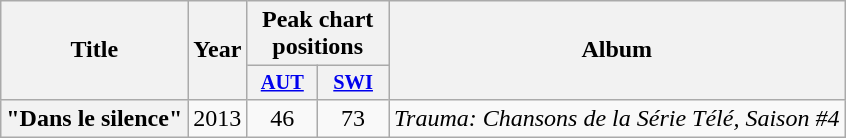<table class="wikitable plainrowheaders" style="text-align:center;">
<tr>
<th scope="col" rowspan="2">Title</th>
<th scope="col" rowspan="2">Year</th>
<th scope="col" colspan="2">Peak chart positions</th>
<th scope="col" rowspan="2">Album</th>
</tr>
<tr>
<th style="width:3em;font-size:85%"><a href='#'>AUT</a><br></th>
<th style="width:3em;font-size:85%"><a href='#'>SWI</a><br></th>
</tr>
<tr>
<th scope="row">"Dans le silence"</th>
<td>2013</td>
<td>46</td>
<td>73</td>
<td><em>Trauma: Chansons de la Série Télé, Saison #4</em></td>
</tr>
</table>
